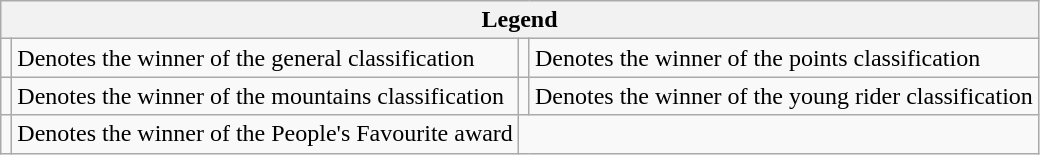<table class="wikitable">
<tr>
<th colspan="4">Legend</th>
</tr>
<tr>
<td></td>
<td>Denotes the winner of the general classification</td>
<td></td>
<td>Denotes the winner of the points classification</td>
</tr>
<tr>
<td></td>
<td>Denotes the winner of the mountains classification</td>
<td></td>
<td>Denotes the winner of the young rider classification</td>
</tr>
<tr>
<td></td>
<td>Denotes the winner of the People's Favourite award</td>
</tr>
</table>
